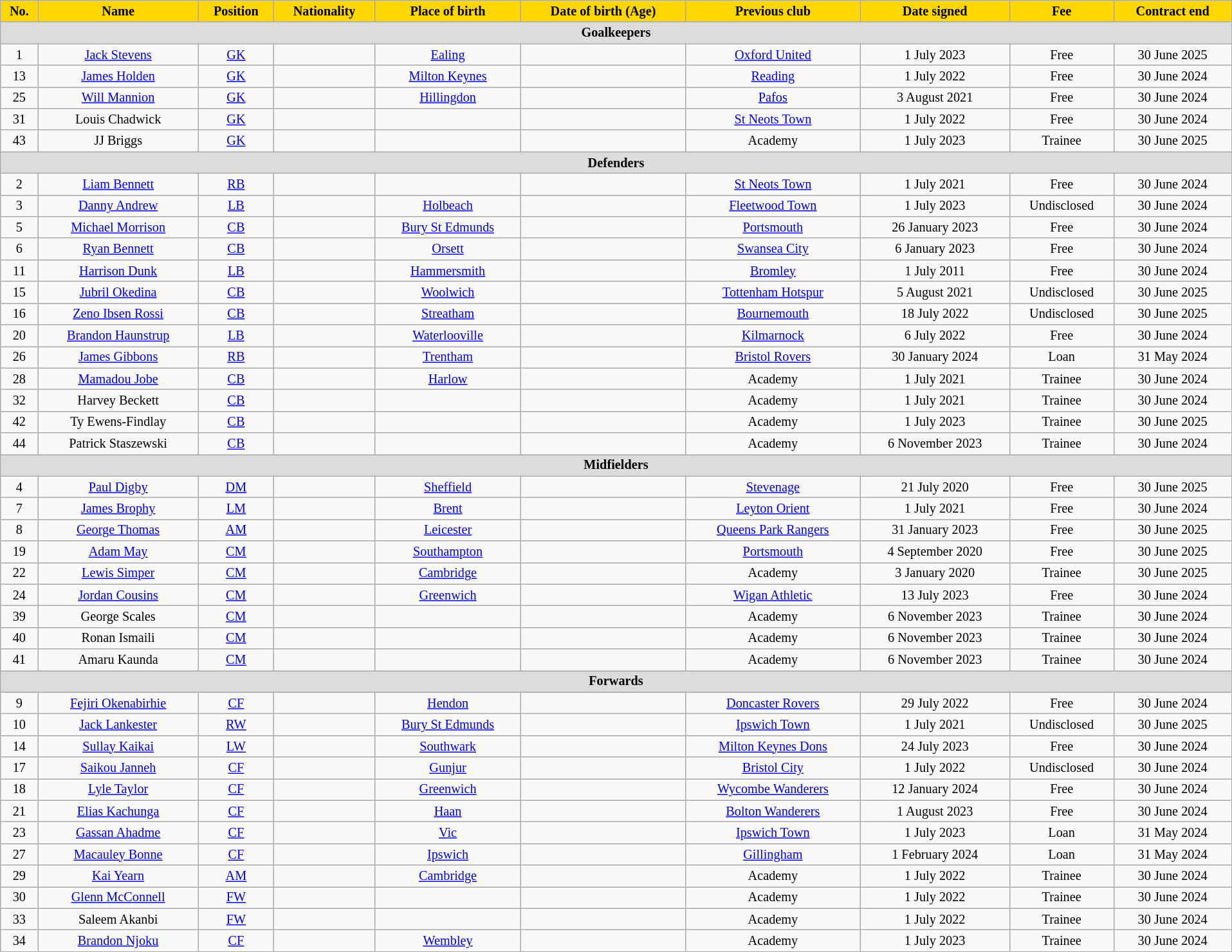<table class="wikitable" style="text-align:center; font-size:84.5%; width:101%;">
<tr>
<th style="background:#FFD700;color:#000000; text-align:center;">No.</th>
<th style="background:#FFD700;color:#000000; text-align:center;">Name</th>
<th style="background:#FFD700;color:#000000; text-align:center;">Position</th>
<th style="background:#FFD700;color:#000000; text-align:center;">Nationality</th>
<th style="background:#FFD700;color:#000000; text-align:center;">Place of birth</th>
<th style="background:#FFD700;color:#000000; text-align:center;">Date of birth (Age)</th>
<th style="background:#FFD700;color:#000000; text-align:center;">Previous club</th>
<th style="background:#FFD700;color:#000000; text-align:center;">Date signed</th>
<th style="background:#FFD700;color:#000000; text-align:center;">Fee</th>
<th style="background:#FFD700;color:#000000; text-align:center;">Contract end</th>
</tr>
<tr>
<th colspan="14" style="background:#dcdcdc; tepxt-align:center;">Goalkeepers</th>
</tr>
<tr>
<td>1</td>
<td><a href='#'>Jack Stevens</a></td>
<td><a href='#'>GK</a></td>
<td></td>
<td><a href='#'>Ealing</a></td>
<td></td>
<td><a href='#'>Oxford United</a></td>
<td>1 July 2023</td>
<td>Free</td>
<td>30 June 2025</td>
</tr>
<tr>
<td>13</td>
<td><a href='#'>James Holden</a></td>
<td><a href='#'>GK</a></td>
<td></td>
<td><a href='#'>Milton Keynes</a></td>
<td></td>
<td><a href='#'>Reading</a></td>
<td>1 July 2022</td>
<td>Free</td>
<td>30 June 2024</td>
</tr>
<tr>
<td>25</td>
<td><a href='#'>Will Mannion</a></td>
<td><a href='#'>GK</a></td>
<td></td>
<td><a href='#'>Hillingdon</a></td>
<td></td>
<td> <a href='#'>Pafos</a></td>
<td>3 August 2021</td>
<td>Free</td>
<td>30 June 2024</td>
</tr>
<tr>
<td>31</td>
<td>Louis Chadwick</td>
<td><a href='#'>GK</a></td>
<td></td>
<td></td>
<td></td>
<td><a href='#'>St Neots Town</a></td>
<td>1 July 2022</td>
<td>Free</td>
<td>30 June 2024</td>
</tr>
<tr>
<td>43</td>
<td>JJ Briggs</td>
<td><a href='#'>GK</a></td>
<td></td>
<td></td>
<td></td>
<td>Academy</td>
<td>1 July 2023</td>
<td>Trainee</td>
<td>30 June 2025</td>
</tr>
<tr>
<th colspan="14" style="background:#dcdcdc; tepxt-align:center;">Defenders</th>
</tr>
<tr>
<td>2</td>
<td><a href='#'>Liam Bennett</a></td>
<td><a href='#'>RB</a></td>
<td></td>
<td></td>
<td></td>
<td><a href='#'>St Neots Town</a></td>
<td>1 July 2021</td>
<td>Free</td>
<td>30 June 2024</td>
</tr>
<tr>
<td>3</td>
<td><a href='#'>Danny Andrew</a></td>
<td><a href='#'>LB</a></td>
<td></td>
<td><a href='#'>Holbeach</a></td>
<td></td>
<td><a href='#'>Fleetwood Town</a></td>
<td>1 July 2023</td>
<td>Undisclosed</td>
<td>30 June 2024</td>
</tr>
<tr>
<td>5</td>
<td><a href='#'>Michael Morrison</a></td>
<td><a href='#'>CB</a></td>
<td></td>
<td><a href='#'>Bury St Edmunds</a></td>
<td></td>
<td><a href='#'>Portsmouth</a></td>
<td>26 January 2023</td>
<td>Free</td>
<td>30 June 2024</td>
</tr>
<tr>
<td>6</td>
<td><a href='#'>Ryan Bennett</a></td>
<td><a href='#'>CB</a></td>
<td></td>
<td><a href='#'>Orsett</a></td>
<td></td>
<td><a href='#'>Swansea City</a></td>
<td>6 January 2023</td>
<td>Free</td>
<td>30 June 2024</td>
</tr>
<tr>
<td>11</td>
<td><a href='#'>Harrison Dunk</a></td>
<td><a href='#'>LB</a></td>
<td></td>
<td><a href='#'>Hammersmith</a></td>
<td></td>
<td><a href='#'>Bromley</a></td>
<td>1 July 2011</td>
<td>Free</td>
<td>30 June 2024</td>
</tr>
<tr>
<td>15</td>
<td><a href='#'>Jubril Okedina</a></td>
<td><a href='#'>CB</a></td>
<td></td>
<td><a href='#'>Woolwich</a></td>
<td></td>
<td><a href='#'>Tottenham Hotspur</a></td>
<td>5 August 2021</td>
<td>Undisclosed</td>
<td>30 June 2025</td>
</tr>
<tr>
<td>16</td>
<td><a href='#'>Zeno Ibsen Rossi</a></td>
<td><a href='#'>CB</a></td>
<td></td>
<td><a href='#'>Streatham</a></td>
<td></td>
<td><a href='#'>Bournemouth</a></td>
<td>18 July 2022</td>
<td>Undisclosed</td>
<td>30 June 2025</td>
</tr>
<tr>
<td>20</td>
<td><a href='#'>Brandon Haunstrup</a></td>
<td><a href='#'>LB</a></td>
<td></td>
<td><a href='#'>Waterlooville</a></td>
<td></td>
<td> <a href='#'>Kilmarnock</a></td>
<td>6 July 2022</td>
<td>Free</td>
<td>30 June 2024</td>
</tr>
<tr>
<td>26</td>
<td><a href='#'>James Gibbons</a></td>
<td><a href='#'>RB</a></td>
<td></td>
<td><a href='#'>Trentham</a></td>
<td></td>
<td><a href='#'>Bristol Rovers</a></td>
<td>30 January 2024</td>
<td>Loan</td>
<td>31 May 2024</td>
</tr>
<tr>
<td>28</td>
<td><a href='#'>Mamadou Jobe</a></td>
<td><a href='#'>CB</a></td>
<td></td>
<td><a href='#'>Harlow</a></td>
<td></td>
<td>Academy</td>
<td>1 July 2021</td>
<td>Trainee</td>
<td>30 June 2024</td>
</tr>
<tr>
<td>32</td>
<td>Harvey Beckett</td>
<td><a href='#'>CB</a></td>
<td></td>
<td></td>
<td></td>
<td>Academy</td>
<td>1 July 2021</td>
<td>Trainee</td>
<td>30 June 2024</td>
</tr>
<tr>
<td>42</td>
<td>Ty Ewens-Findlay</td>
<td><a href='#'>CB</a></td>
<td></td>
<td></td>
<td></td>
<td>Academy</td>
<td>1 July 2023</td>
<td>Trainee</td>
<td>30 June 2025</td>
</tr>
<tr>
<td>44</td>
<td>Patrick Staszewski</td>
<td><a href='#'>CB</a></td>
<td></td>
<td></td>
<td></td>
<td>Academy</td>
<td>6 November 2023</td>
<td>Trainee</td>
<td>30 June 2024</td>
</tr>
<tr>
<th colspan="14" style="background:#dcdcdc; tepxt-align:center;">Midfielders</th>
</tr>
<tr>
<td>4</td>
<td><a href='#'>Paul Digby</a></td>
<td><a href='#'>DM</a></td>
<td></td>
<td><a href='#'>Sheffield</a></td>
<td></td>
<td><a href='#'>Stevenage</a></td>
<td>21 July 2020</td>
<td>Free</td>
<td>30 June 2025</td>
</tr>
<tr>
<td>7</td>
<td><a href='#'>James Brophy</a></td>
<td><a href='#'>LM</a></td>
<td></td>
<td><a href='#'>Brent</a></td>
<td></td>
<td><a href='#'>Leyton Orient</a></td>
<td>1 July 2021</td>
<td>Free</td>
<td>30 June 2024</td>
</tr>
<tr>
<td>8</td>
<td><a href='#'>George Thomas</a></td>
<td><a href='#'>AM</a></td>
<td></td>
<td> <a href='#'>Leicester</a></td>
<td></td>
<td><a href='#'>Queens Park Rangers</a></td>
<td>31 January 2023</td>
<td>Free</td>
<td>30 June 2025</td>
</tr>
<tr>
<td>19</td>
<td><a href='#'>Adam May</a></td>
<td><a href='#'>CM</a></td>
<td></td>
<td><a href='#'>Southampton</a></td>
<td></td>
<td><a href='#'>Portsmouth</a></td>
<td>4 September 2020</td>
<td>Free</td>
<td>30 June 2025</td>
</tr>
<tr>
<td>22</td>
<td><a href='#'>Lewis Simper</a></td>
<td><a href='#'>CM</a></td>
<td></td>
<td><a href='#'>Cambridge</a></td>
<td></td>
<td>Academy</td>
<td>3 January 2020</td>
<td>Trainee</td>
<td>30 June 2025</td>
</tr>
<tr>
<td>24</td>
<td><a href='#'>Jordan Cousins</a></td>
<td><a href='#'>CM</a></td>
<td></td>
<td> <a href='#'>Greenwich</a></td>
<td></td>
<td><a href='#'>Wigan Athletic</a></td>
<td>13 July 2023</td>
<td>Free</td>
<td>30 June 2024</td>
</tr>
<tr>
<td>39</td>
<td>George Scales</td>
<td><a href='#'>CM</a></td>
<td></td>
<td></td>
<td></td>
<td>Academy</td>
<td>6 November 2023</td>
<td>Trainee</td>
<td>30 June 2024</td>
</tr>
<tr>
<td>40</td>
<td>Ronan Ismaili</td>
<td><a href='#'>CM</a></td>
<td></td>
<td></td>
<td></td>
<td>Academy</td>
<td>6 November 2023</td>
<td>Trainee</td>
<td>30 June 2024</td>
</tr>
<tr>
<td>41</td>
<td>Amaru Kaunda</td>
<td><a href='#'>CM</a></td>
<td></td>
<td></td>
<td></td>
<td>Academy</td>
<td>6 November 2023</td>
<td>Trainee</td>
<td>30 June 2024</td>
</tr>
<tr>
<th colspan="14" style="background:#dcdcdc; tepxt-align:center;">Forwards</th>
</tr>
<tr>
<td>9</td>
<td><a href='#'>Fejiri Okenabirhie</a></td>
<td><a href='#'>CF</a></td>
<td></td>
<td> <a href='#'>Hendon</a></td>
<td></td>
<td><a href='#'>Doncaster Rovers</a></td>
<td>29 July 2022</td>
<td>Free</td>
<td>30 June 2024</td>
</tr>
<tr>
<td>10</td>
<td><a href='#'>Jack Lankester</a></td>
<td><a href='#'>RW</a></td>
<td></td>
<td><a href='#'>Bury St Edmunds</a></td>
<td></td>
<td><a href='#'>Ipswich Town</a></td>
<td>1 July 2021</td>
<td>Undisclosed</td>
<td>30 June 2025</td>
</tr>
<tr>
<td>14</td>
<td><a href='#'>Sullay Kaikai</a></td>
<td><a href='#'>LW</a></td>
<td></td>
<td> <a href='#'>Southwark</a></td>
<td></td>
<td><a href='#'>Milton Keynes Dons</a></td>
<td>24 July 2023</td>
<td>Free</td>
<td>30 June 2024</td>
</tr>
<tr>
<td>17</td>
<td><a href='#'>Saikou Janneh</a></td>
<td><a href='#'>CF</a></td>
<td></td>
<td><a href='#'>Gunjur</a></td>
<td></td>
<td><a href='#'>Bristol City</a></td>
<td>1 July 2022</td>
<td>Undisclosed</td>
<td>30 June 2024</td>
</tr>
<tr>
<td>18</td>
<td><a href='#'>Lyle Taylor</a></td>
<td><a href='#'>CF</a></td>
<td></td>
<td> <a href='#'>Greenwich</a></td>
<td></td>
<td><a href='#'>Wycombe Wanderers</a></td>
<td>12 January 2024</td>
<td>Free</td>
<td>30 June 2024</td>
</tr>
<tr>
<td>21</td>
<td><a href='#'>Elias Kachunga</a></td>
<td><a href='#'>CF</a></td>
<td></td>
<td> <a href='#'>Haan</a></td>
<td></td>
<td><a href='#'>Bolton Wanderers</a></td>
<td>1 August 2023</td>
<td>Free</td>
<td>30 June 2024</td>
</tr>
<tr>
<td>23</td>
<td><a href='#'>Gassan Ahadme</a></td>
<td><a href='#'>CF</a></td>
<td></td>
<td> <a href='#'>Vic</a></td>
<td></td>
<td><a href='#'>Ipswich Town</a></td>
<td>1 July 2023</td>
<td>Loan</td>
<td>31 May 2024</td>
</tr>
<tr>
<td>27</td>
<td><a href='#'>Macauley Bonne</a></td>
<td><a href='#'>CF</a></td>
<td></td>
<td> <a href='#'>Ipswich</a></td>
<td></td>
<td><a href='#'>Gillingham</a></td>
<td>1 February 2024</td>
<td>Loan</td>
<td>31 May 2024</td>
</tr>
<tr>
<td>29</td>
<td><a href='#'>Kai Yearn</a></td>
<td><a href='#'>AM</a></td>
<td></td>
<td><a href='#'>Cambridge</a></td>
<td></td>
<td>Academy</td>
<td>1 July 2022</td>
<td>Trainee</td>
<td>30 June 2024</td>
</tr>
<tr>
<td>30</td>
<td><a href='#'>Glenn McConnell</a></td>
<td><a href='#'>FW</a></td>
<td></td>
<td></td>
<td></td>
<td>Academy</td>
<td>1 July 2022</td>
<td>Trainee</td>
<td>30 June 2024</td>
</tr>
<tr>
<td>33</td>
<td>Saleem Akanbi</td>
<td><a href='#'>FW</a></td>
<td></td>
<td></td>
<td></td>
<td>Academy</td>
<td>1 July 2022</td>
<td>Trainee</td>
<td>30 June 2024</td>
</tr>
<tr>
<td>34</td>
<td><a href='#'>Brandon Njoku</a></td>
<td><a href='#'>CF</a></td>
<td></td>
<td><a href='#'>Wembley</a></td>
<td></td>
<td>Academy</td>
<td>1 July 2023</td>
<td>Trainee</td>
<td>30 June 2024</td>
</tr>
</table>
